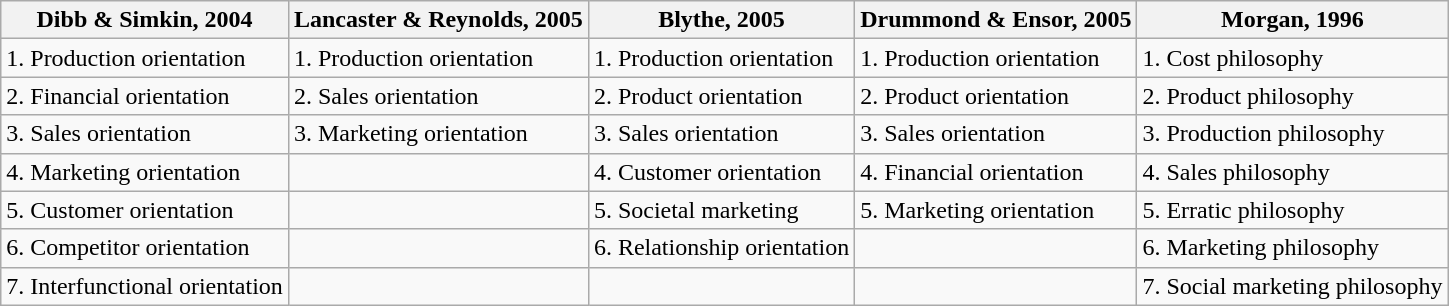<table class="wikitable">
<tr>
<th>Dibb & Simkin, 2004</th>
<th>Lancaster & Reynolds, 2005</th>
<th>Blythe, 2005</th>
<th>Drummond & Ensor, 2005</th>
<th>Morgan, 1996</th>
</tr>
<tr>
<td>1. Production orientation</td>
<td>1. Production orientation</td>
<td>1. Production orientation</td>
<td>1. Production orientation</td>
<td>1. Cost philosophy</td>
</tr>
<tr>
<td>2. Financial orientation</td>
<td>2. Sales orientation</td>
<td>2. Product orientation</td>
<td>2. Product orientation</td>
<td>2. Product philosophy</td>
</tr>
<tr>
<td>3. Sales orientation</td>
<td>3. Marketing orientation</td>
<td>3. Sales orientation</td>
<td>3. Sales orientation</td>
<td>3. Production philosophy</td>
</tr>
<tr>
<td>4. Marketing orientation</td>
<td></td>
<td>4. Customer orientation</td>
<td>4. Financial orientation</td>
<td>4. Sales philosophy</td>
</tr>
<tr>
<td>5. Customer orientation</td>
<td></td>
<td>5. Societal marketing</td>
<td>5. Marketing orientation</td>
<td>5. Erratic philosophy</td>
</tr>
<tr>
<td>6. Competitor orientation</td>
<td></td>
<td>6. Relationship orientation</td>
<td></td>
<td>6. Marketing philosophy</td>
</tr>
<tr>
<td>7. Interfunctional orientation</td>
<td></td>
<td></td>
<td></td>
<td>7. Social marketing philosophy</td>
</tr>
</table>
